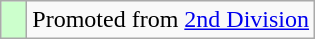<table class="wikitable">
<tr>
<td width=10px bgcolor="#ccffcc"></td>
<td>Promoted from <a href='#'>2nd Division</a></td>
</tr>
</table>
